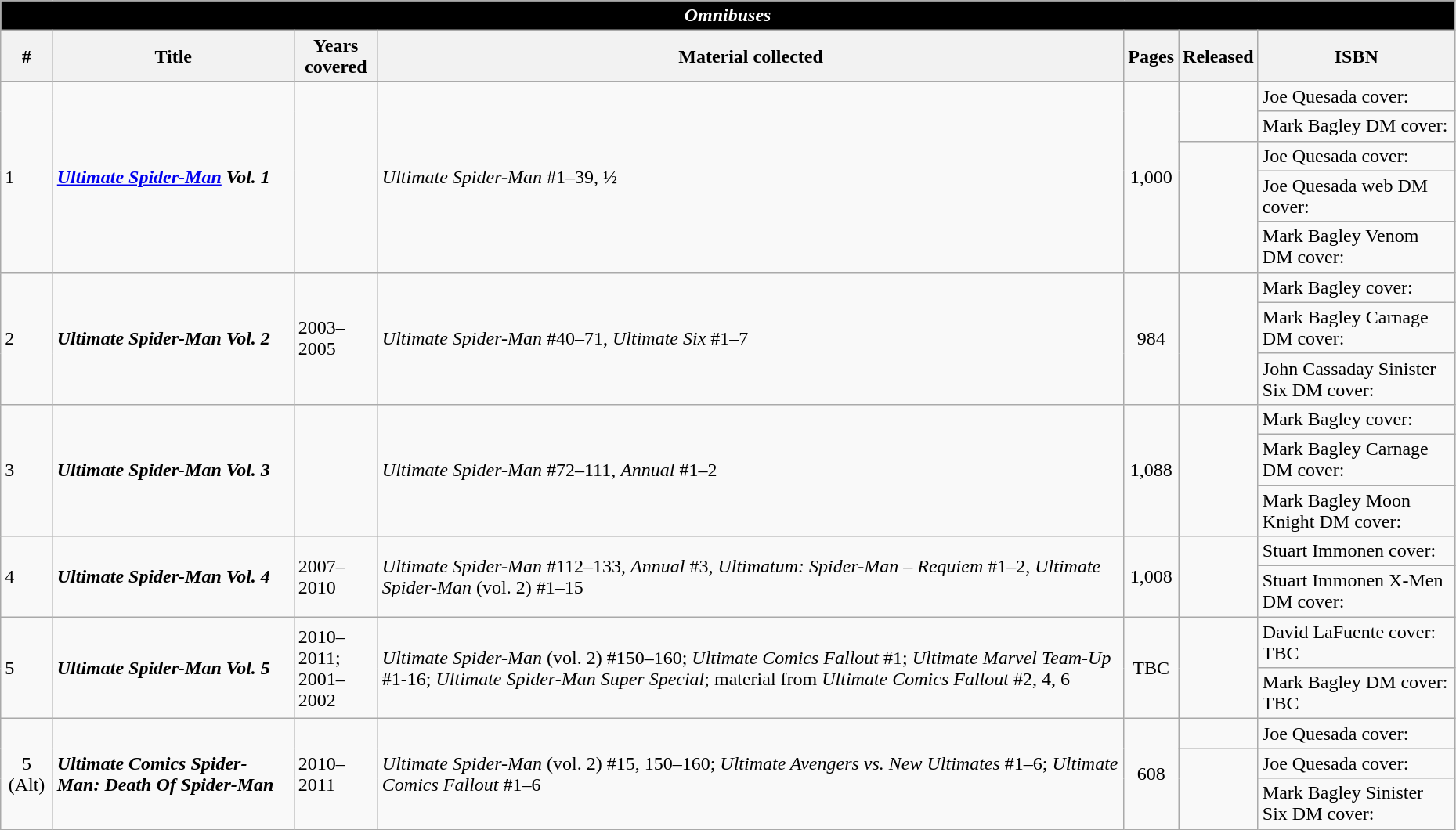<table class="wikitable sortable" width=98%>
<tr>
<th colspan=7 style="background-color: black; color: white;"><em>Omnibuses</em></th>
</tr>
<tr>
<th class="unsortable">#</th>
<th class="unsortable">Title</th>
<th style="width: 4em;">Years covered</th>
<th>Material collected</th>
<th>Pages</th>
<th>Released</th>
<th class="unsortable" style="width: 10em;">ISBN</th>
</tr>
<tr>
<td rowspan="5">1</td>
<td rowspan="5"><strong><em><a href='#'>Ultimate Spider-Man</a> Vol. 1</em></strong></td>
<td rowspan="5"></td>
<td rowspan="5"><em>Ultimate Spider-Man</em> #1–39, ½</td>
<td style="text-align: center;" rowspan=5>1,000</td>
<td rowspan="2"></td>
<td>Joe Quesada cover: </td>
</tr>
<tr>
<td>Mark Bagley DM cover: </td>
</tr>
<tr>
<td rowspan="3"></td>
<td>Joe Quesada cover: </td>
</tr>
<tr>
<td>Joe Quesada web DM cover: </td>
</tr>
<tr>
<td>Mark Bagley Venom DM cover: </td>
</tr>
<tr>
<td rowspan="3">2</td>
<td rowspan="3"><strong><em>Ultimate Spider-Man Vol. 2</em></strong></td>
<td rowspan="3">2003–2005</td>
<td rowspan="3"><em>Ultimate Spider-Man</em> #40–71, <em>Ultimate Six</em> #1–7</td>
<td style="text-align: center;" rowspan=3>984</td>
<td rowspan="3"></td>
<td>Mark Bagley cover: </td>
</tr>
<tr>
<td>Mark Bagley Carnage DM cover: </td>
</tr>
<tr>
<td>John Cassaday Sinister Six DM cover: </td>
</tr>
<tr>
<td rowspan="3">3</td>
<td rowspan="3"><strong><em>Ultimate Spider-Man Vol. 3</em></strong></td>
<td rowspan="3"></td>
<td rowspan="3"><em>Ultimate Spider-Man</em> #72–111, <em>Annual</em> #1–2</td>
<td style="text-align: center;" rowspan=3>1,088</td>
<td rowspan="3"></td>
<td>Mark Bagley cover: </td>
</tr>
<tr>
<td>Mark Bagley Carnage DM cover: </td>
</tr>
<tr>
<td>Mark Bagley Moon Knight DM cover: </td>
</tr>
<tr>
<td rowspan="2">4</td>
<td rowspan="2"><strong><em>Ultimate Spider-Man Vol. 4</em></strong></td>
<td rowspan="2">2007–2010</td>
<td rowspan="2"><em>Ultimate Spider-Man</em> #112–133, <em>Annual</em> #3, <em>Ultimatum: Spider-Man – Requiem</em> #1–2, <em>Ultimate Spider-Man</em> (vol. 2) #1–15</td>
<td style="text-align: center;" rowspan=2>1,008</td>
<td rowspan="2"></td>
<td>Stuart Immonen cover: </td>
</tr>
<tr>
<td>Stuart Immonen X-Men DM cover: </td>
</tr>
<tr>
<td rowspan="2">5</td>
<td rowspan="2"><strong><em>Ultimate Spider-Man Vol. 5</em></strong></td>
<td rowspan="2">2010–2011; 2001–2002</td>
<td rowspan="2"><em>Ultimate Spider-Man</em> (vol. 2) #150–160; <em>Ultimate Comics Fallout</em> #1; <em>Ultimate Marvel Team-Up</em> #1-16; <em>Ultimate Spider-Man Super Special</em>; material from <em>Ultimate Comics Fallout</em> #2, 4, 6</td>
<td style="text-align: center;" rowspan=2>TBC</td>
<td rowspan="2"></td>
<td>David LaFuente cover: TBC</td>
</tr>
<tr>
<td>Mark Bagley DM cover: TBC</td>
</tr>
<tr>
<td rowspan="3" style="text-align: center;">5 (Alt)</td>
<td rowspan="3"><strong><em>Ultimate Comics Spider-Man: Death Of Spider-Man</em></strong></td>
<td rowspan="3">2010–2011</td>
<td rowspan="3"><em>Ultimate Spider-Man</em> (vol. 2) #15, 150–160; <em>Ultimate Avengers vs. New Ultimates</em> #1–6; <em>Ultimate Comics Fallout</em> #1–6</td>
<td style="text-align: center;" rowspan=3>608</td>
<td></td>
<td>Joe Quesada cover: </td>
</tr>
<tr>
<td rowspan="2"></td>
<td>Joe Quesada cover: </td>
</tr>
<tr>
<td>Mark Bagley Sinister Six DM cover: </td>
</tr>
</table>
